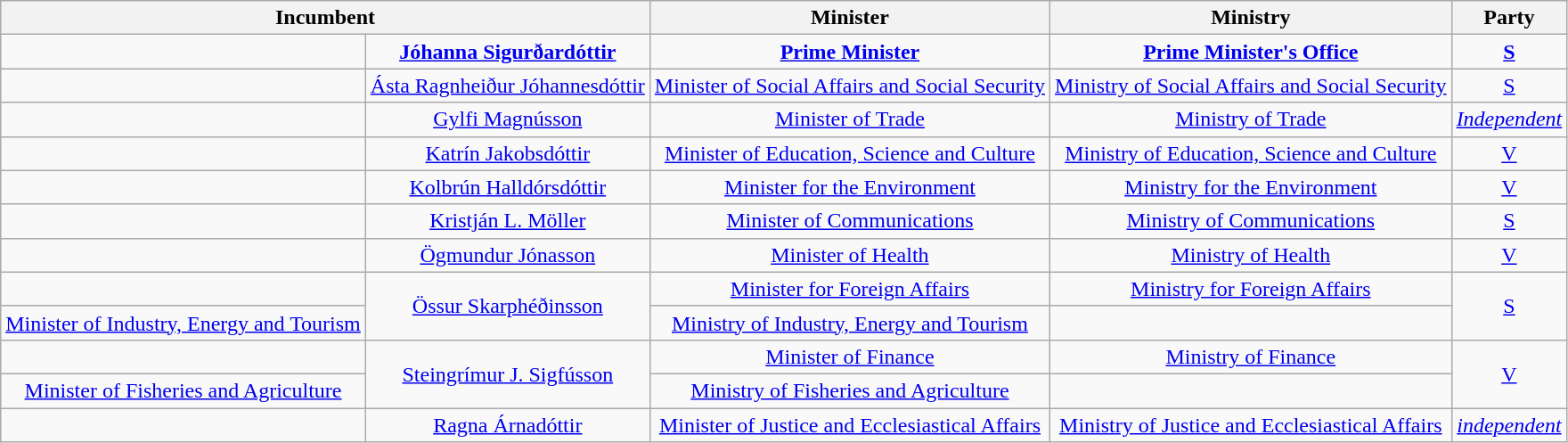<table class="wikitable" style="text-align: center;">
<tr>
<th colspan=2>Incumbent</th>
<th>Minister</th>
<th>Ministry</th>
<th>Party</th>
</tr>
<tr>
<td></td>
<td><strong><a href='#'>Jóhanna Sigurðardóttir</a></strong></td>
<td><strong><a href='#'>Prime Minister</a><br></strong></td>
<td><strong><a href='#'>Prime Minister's Office</a><br></strong></td>
<td><strong><a href='#'>S</a></strong></td>
</tr>
<tr>
<td></td>
<td><a href='#'>Ásta Ragnheiður Jóhannesdóttir</a></td>
<td><a href='#'>Minister of Social Affairs and Social Security</a><br></td>
<td><a href='#'>Ministry of Social Affairs and Social Security</a><br></td>
<td><a href='#'>S</a></td>
</tr>
<tr>
<td></td>
<td><a href='#'>Gylfi Magnússon</a></td>
<td><a href='#'>Minister of Trade</a><br></td>
<td><a href='#'>Ministry of Trade</a><br></td>
<td><em><a href='#'>Independent</a></em></td>
</tr>
<tr>
<td></td>
<td><a href='#'>Katrín Jakobsdóttir</a></td>
<td><a href='#'>Minister of Education, Science and Culture</a><br></td>
<td><a href='#'>Ministry of Education, Science and Culture</a><br></td>
<td><a href='#'>V</a></td>
</tr>
<tr>
<td></td>
<td><a href='#'>Kolbrún Halldórsdóttir</a></td>
<td><a href='#'>Minister for the Environment</a><br></td>
<td><a href='#'>Ministry for the Environment</a><br></td>
<td><a href='#'>V</a></td>
</tr>
<tr>
<td></td>
<td><a href='#'>Kristján L. Möller</a></td>
<td><a href='#'>Minister of Communications</a><br></td>
<td><a href='#'>Ministry of Communications</a><br></td>
<td><a href='#'>S</a></td>
</tr>
<tr>
<td></td>
<td><a href='#'>Ögmundur Jónasson</a></td>
<td><a href='#'>Minister of Health</a><br></td>
<td><a href='#'>Ministry of Health</a><br></td>
<td><a href='#'>V</a></td>
</tr>
<tr>
<td></td>
<td rowspan=2><a href='#'>Össur Skarphéðinsson</a></td>
<td><a href='#'>Minister for Foreign Affairs</a><br></td>
<td><a href='#'>Ministry for Foreign Affairs</a><br></td>
<td rowspan=2><a href='#'>S</a></td>
</tr>
<tr>
<td><a href='#'>Minister of Industry, Energy and Tourism</a><br></td>
<td><a href='#'>Ministry of Industry, Energy and Tourism</a><br></td>
</tr>
<tr>
<td></td>
<td rowspan=2><a href='#'>Steingrímur J. Sigfússon</a></td>
<td><a href='#'>Minister of Finance</a><br></td>
<td><a href='#'>Ministry of Finance</a><br></td>
<td rowspan=2><a href='#'>V</a></td>
</tr>
<tr>
<td><a href='#'>Minister of Fisheries and Agriculture</a><br></td>
<td><a href='#'>Ministry of Fisheries and Agriculture</a><br></td>
</tr>
<tr>
<td></td>
<td><a href='#'>Ragna Árnadóttir</a></td>
<td><a href='#'>Minister of Justice and Ecclesiastical Affairs</a><br></td>
<td><a href='#'>Ministry of Justice and Ecclesiastical Affairs</a><br></td>
<td><em><a href='#'>independent</a></em></td>
</tr>
</table>
